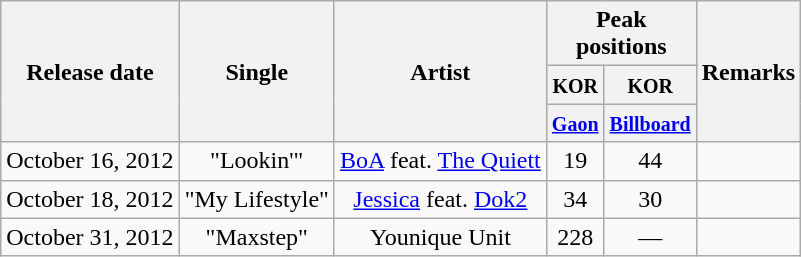<table class="wikitable">
<tr>
<th rowspan="3">Release date</th>
<th rowspan="3">Single</th>
<th rowspan="3">Artist</th>
<th colspan="2">Peak positions</th>
<th rowspan="3">Remarks</th>
</tr>
<tr>
<th width="30"><small>KOR</small></th>
<th width="30"><small>KOR</small></th>
</tr>
<tr>
<th><small><a href='#'>Gaon</a></small><br></th>
<th><small><a href='#'>Billboard</a></small></th>
</tr>
<tr>
<td>October 16, 2012</td>
<td align="center">"Lookin'"</td>
<td align="center"><a href='#'>BoA</a> feat. <a href='#'>The Quiett</a></td>
<td style="text-align: center;">19</td>
<td style="text-align: center;">44</td>
<td></td>
</tr>
<tr>
<td>October 18, 2012</td>
<td align="center">"My Lifestyle"</td>
<td align="center"><a href='#'>Jessica</a> feat. <a href='#'>Dok2</a></td>
<td style="text-align: center;">34</td>
<td style="text-align: center;">30</td>
<td></td>
</tr>
<tr>
<td>October 31, 2012</td>
<td align="center">"Maxstep"</td>
<td align="center">Younique Unit</td>
<td style="text-align: center;">228</td>
<td style="text-align: center;">—</td>
<td></td>
</tr>
</table>
